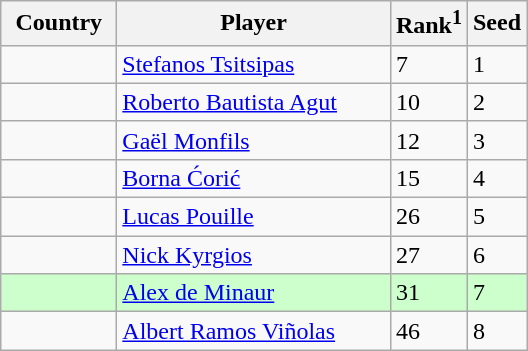<table class="sortable wikitable">
<tr>
<th width=70>Country</th>
<th width=175>Player</th>
<th>Rank<sup>1</sup></th>
<th>Seed</th>
</tr>
<tr>
<td></td>
<td><a href='#'>Stefanos Tsitsipas</a></td>
<td>7</td>
<td>1</td>
</tr>
<tr>
<td></td>
<td><a href='#'>Roberto Bautista Agut</a></td>
<td>10</td>
<td>2</td>
</tr>
<tr>
<td></td>
<td><a href='#'>Gaël Monfils</a></td>
<td>12</td>
<td>3</td>
</tr>
<tr>
<td></td>
<td><a href='#'>Borna Ćorić</a></td>
<td>15</td>
<td>4</td>
</tr>
<tr>
<td></td>
<td><a href='#'>Lucas Pouille</a></td>
<td>26</td>
<td>5</td>
</tr>
<tr>
<td></td>
<td><a href='#'>Nick Kyrgios</a></td>
<td>27</td>
<td>6</td>
</tr>
<tr style="background:#cfc;">
<td></td>
<td><a href='#'>Alex de Minaur</a></td>
<td>31</td>
<td>7</td>
</tr>
<tr>
<td></td>
<td><a href='#'>Albert Ramos Viñolas</a></td>
<td>46</td>
<td>8</td>
</tr>
</table>
